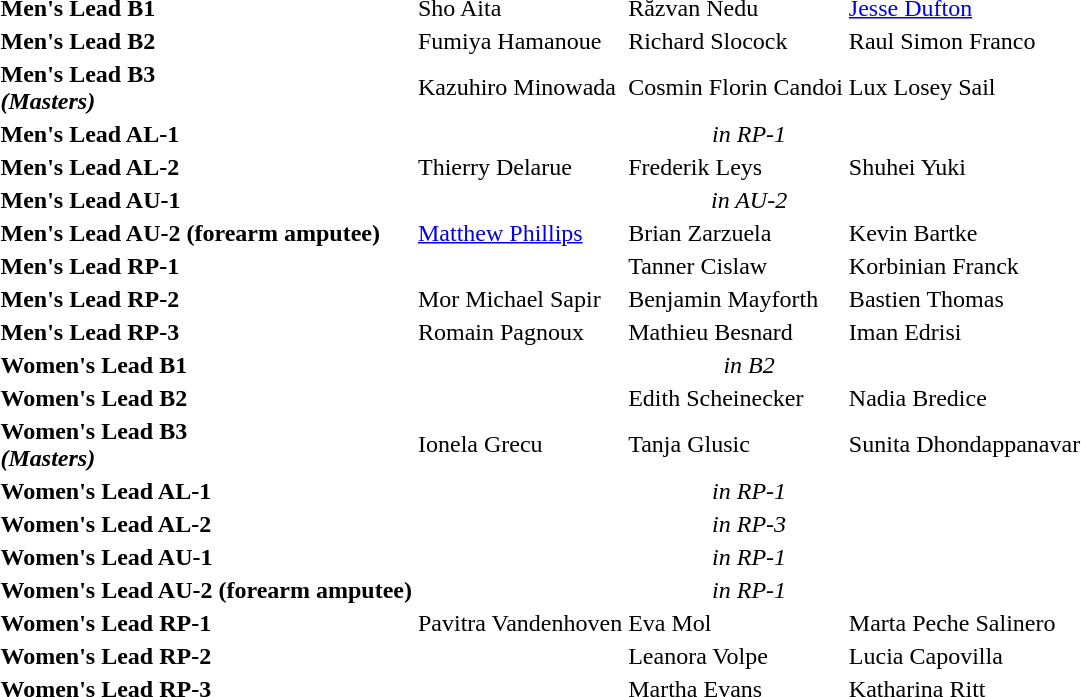<table>
<tr>
<th scope=row style="text-align:left">Men's Lead B1</th>
<td> Sho Aita</td>
<td> Răzvan Nedu</td>
<td> <a href='#'>Jesse Dufton</a></td>
</tr>
<tr>
<th scope=row style="text-align:left">Men's Lead B2</th>
<td> Fumiya Hamanoue</td>
<td> Richard Slocock</td>
<td> Raul Simon Franco</td>
</tr>
<tr>
<th scope=row style="text-align:left">Men's Lead B3<br><em>(Masters)</em></th>
<td> Kazuhiro Minowada</td>
<td> Cosmin Florin Candoi</td>
<td> Lux Losey Sail</td>
</tr>
<tr>
<th scope=row style="text-align:left">Men's Lead AL-1</th>
<td colspan="3" style="text-align:center"><em>in RP-1</em></td>
</tr>
<tr>
<th scope=row style="text-align:left">Men's Lead AL-2</th>
<td> Thierry Delarue</td>
<td> Frederik Leys</td>
<td> Shuhei Yuki</td>
</tr>
<tr>
<th scope=row style="text-align:left">Men's Lead AU-1</th>
<td colspan="3" style="text-align:center"><em>in AU-2</em></td>
</tr>
<tr>
<th scope=row style="text-align:left">Men's Lead AU-2 (forearm amputee)</th>
<td> <a href='#'>Matthew Phillips</a></td>
<td> Brian Zarzuela</td>
<td> Kevin Bartke</td>
</tr>
<tr>
<th scope=row style="text-align:left">Men's Lead RP-1</th>
<td> </td>
<td> Tanner Cislaw</td>
<td> Korbinian Franck</td>
</tr>
<tr>
<th scope=row style="text-align:left">Men's Lead RP-2</th>
<td> Mor Michael Sapir</td>
<td> Benjamin Mayforth</td>
<td> Bastien Thomas</td>
</tr>
<tr>
<th scope=row style="text-align:left">Men's Lead RP-3</th>
<td> Romain Pagnoux</td>
<td> Mathieu Besnard</td>
<td> Iman Edrisi</td>
</tr>
<tr>
<th scope=row style="text-align:left">Women's Lead B1</th>
<td colspan="3" style="text-align:center"><em>in B2</em></td>
</tr>
<tr>
<th scope=row style="text-align:left">Women's Lead B2</th>
<td> </td>
<td> Edith Scheinecker</td>
<td> Nadia Bredice</td>
</tr>
<tr>
<th scope=row style="text-align:left">Women's Lead B3<br><em>(Masters)</em></th>
<td> Ionela Grecu</td>
<td> Tanja Glusic</td>
<td> Sunita Dhondappanavar</td>
</tr>
<tr>
<th scope=row style="text-align:left">Women's Lead AL-1</th>
<td colspan="3" style="text-align:center"><em>in RP-1</em></td>
</tr>
<tr>
<th scope=row style="text-align:left">Women's Lead AL-2</th>
<td colspan="3" style="text-align:center"><em>in RP-3</em></td>
</tr>
<tr>
<th scope=row style="text-align:left">Women's Lead AU-1</th>
<td colspan="3" style="text-align:center"><em>in RP-1</em></td>
</tr>
<tr>
<th scope=row style="text-align:left">Women's Lead AU-2 (forearm amputee)</th>
<td colspan="3" style="text-align:center"><em>in RP-1</em></td>
</tr>
<tr>
<th scope=row style="text-align:left">Women's Lead RP-1</th>
<td> Pavitra Vandenhoven</td>
<td> Eva Mol</td>
<td> Marta Peche Salinero</td>
</tr>
<tr>
<th scope=row style="text-align:left">Women's Lead RP-2</th>
<td> </td>
<td> Leanora Volpe</td>
<td> Lucia Capovilla</td>
</tr>
<tr>
<th scope=row style="text-align:left">Women's Lead RP-3</th>
<td> </td>
<td> Martha Evans</td>
<td> Katharina Ritt</td>
</tr>
<tr>
</tr>
</table>
